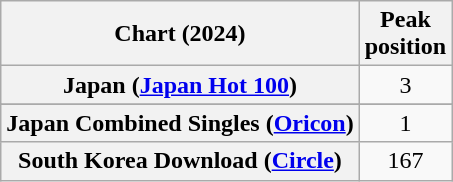<table class="wikitable plainrowheaders sortable" style="text-align:center">
<tr>
<th scope="col">Chart (2024)</th>
<th scope="col">Peak<br>position</th>
</tr>
<tr>
<th scope="row">Japan (<a href='#'>Japan Hot 100</a>)</th>
<td>3</td>
</tr>
<tr>
</tr>
<tr>
<th scope="row">Japan Combined Singles (<a href='#'>Oricon</a>)</th>
<td>1</td>
</tr>
<tr>
<th scope="row">South Korea Download (<a href='#'>Circle</a>)</th>
<td>167</td>
</tr>
</table>
